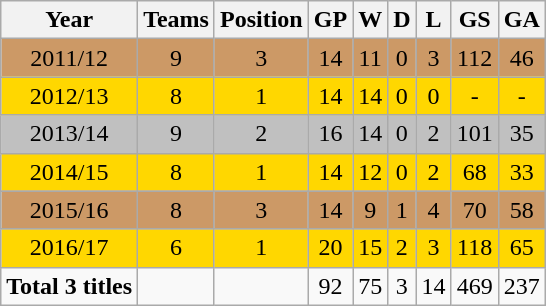<table class="wikitable" style="text-align: center;">
<tr>
<th>Year</th>
<th>Teams</th>
<th>Position</th>
<th>GP</th>
<th>W</th>
<th>D</th>
<th>L</th>
<th>GS</th>
<th>GA</th>
</tr>
<tr bgcolor="#cc9966">
<td> 2011/12</td>
<td>9</td>
<td>3</td>
<td>14</td>
<td>11</td>
<td>0</td>
<td>3</td>
<td>112</td>
<td>46</td>
</tr>
<tr bgcolor=gold>
<td> 2012/13</td>
<td>8</td>
<td>1</td>
<td>14</td>
<td>14</td>
<td>0</td>
<td>0</td>
<td>-</td>
<td>-</td>
</tr>
<tr bgcolor="#c0c0c0">
<td> 2013/14</td>
<td>9</td>
<td>2</td>
<td>16</td>
<td>14</td>
<td>0</td>
<td>2</td>
<td>101</td>
<td>35</td>
</tr>
<tr bgcolor=gold>
<td> 2014/15</td>
<td>8</td>
<td>1</td>
<td>14</td>
<td>12</td>
<td>0</td>
<td>2</td>
<td>68</td>
<td>33</td>
</tr>
<tr bgcolor="#cc9966">
<td> 2015/16</td>
<td>8</td>
<td>3</td>
<td>14</td>
<td>9</td>
<td>1</td>
<td>4</td>
<td>70</td>
<td>58</td>
</tr>
<tr bgcolor=gold>
<td> 2016/17</td>
<td>6</td>
<td>1</td>
<td>20</td>
<td>15</td>
<td>2</td>
<td>3</td>
<td>118</td>
<td>65</td>
</tr>
<tr>
<td><strong>Total</strong> <strong>3 titles</strong></td>
<td></td>
<td></td>
<td>92</td>
<td>75</td>
<td>3</td>
<td>14</td>
<td>469</td>
<td>237</td>
</tr>
</table>
